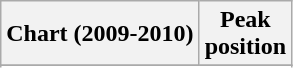<table class="wikitable sortable plainrowheaders" style="text-align:center">
<tr>
<th scope="col">Chart (2009-2010)</th>
<th scope="col">Peak<br>position</th>
</tr>
<tr>
</tr>
<tr>
</tr>
<tr>
</tr>
<tr>
</tr>
</table>
